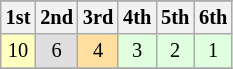<table class="wikitable" style="font-size: 85%; text-align:center">
<tr>
</tr>
<tr>
<th>1st</th>
<th>2nd</th>
<th>3rd</th>
<th>4th</th>
<th>5th</th>
<th>6th</th>
</tr>
<tr>
<td style="background:#FFFFBF;">10</td>
<td style="background:#DFDFDF;">6</td>
<td style="background:#FFDF9F;">4</td>
<td style="background:#DFFFDF;">3</td>
<td style="background:#DFFFDF;">2</td>
<td style="background:#DFFFDF;">1</td>
</tr>
<tr>
</tr>
</table>
